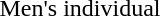<table>
<tr valign="top">
<td>Men's individual<br></td>
<td></td>
<td></td>
<td></td>
</tr>
<tr valign="top">
<td><br></td>
<td></td>
<td></td>
<td></td>
</tr>
</table>
